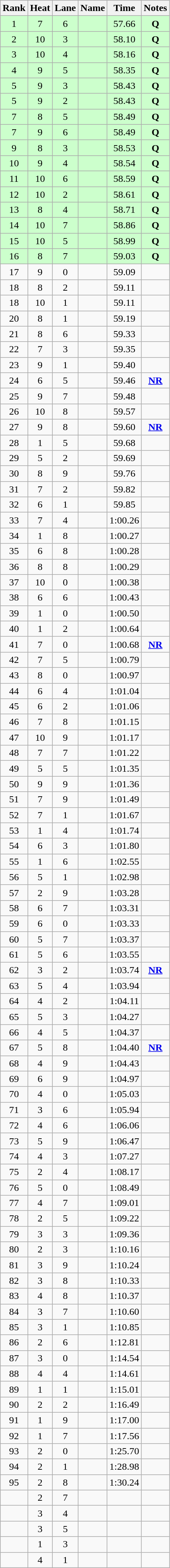<table class="wikitable sortable" style="text-align:center">
<tr>
<th>Rank</th>
<th>Heat</th>
<th>Lane</th>
<th>Name</th>
<th>Time</th>
<th>Notes</th>
</tr>
<tr bgcolor=ccffcc>
<td>1</td>
<td>7</td>
<td>6</td>
<td align=left></td>
<td>57.66</td>
<td><strong>Q</strong></td>
</tr>
<tr bgcolor=ccffcc>
<td>2</td>
<td>10</td>
<td>3</td>
<td align=left></td>
<td>58.10</td>
<td><strong>Q</strong></td>
</tr>
<tr bgcolor=ccffcc>
<td>3</td>
<td>10</td>
<td>4</td>
<td align=left></td>
<td>58.16</td>
<td><strong>Q</strong></td>
</tr>
<tr bgcolor=ccffcc>
<td>4</td>
<td>9</td>
<td>5</td>
<td align=left></td>
<td>58.35</td>
<td><strong>Q</strong></td>
</tr>
<tr bgcolor=ccffcc>
<td>5</td>
<td>9</td>
<td>3</td>
<td align=left></td>
<td>58.43</td>
<td><strong>Q</strong></td>
</tr>
<tr bgcolor=ccffcc>
<td>5</td>
<td>9</td>
<td>2</td>
<td align=left></td>
<td>58.43</td>
<td><strong>Q</strong></td>
</tr>
<tr bgcolor=ccffcc>
<td>7</td>
<td>8</td>
<td>5</td>
<td align=left></td>
<td>58.49</td>
<td><strong>Q</strong></td>
</tr>
<tr bgcolor=ccffcc>
<td>7</td>
<td>9</td>
<td>6</td>
<td align=left></td>
<td>58.49</td>
<td><strong>Q</strong></td>
</tr>
<tr bgcolor=ccffcc>
<td>9</td>
<td>8</td>
<td>3</td>
<td align=left></td>
<td>58.53</td>
<td><strong>Q</strong></td>
</tr>
<tr bgcolor=ccffcc>
<td>10</td>
<td>9</td>
<td>4</td>
<td align=left></td>
<td>58.54</td>
<td><strong>Q</strong></td>
</tr>
<tr bgcolor=ccffcc>
<td>11</td>
<td>10</td>
<td>6</td>
<td align=left></td>
<td>58.59</td>
<td><strong>Q</strong></td>
</tr>
<tr bgcolor=ccffcc>
<td>12</td>
<td>10</td>
<td>2</td>
<td align=left></td>
<td>58.61</td>
<td><strong>Q</strong></td>
</tr>
<tr bgcolor=ccffcc>
<td>13</td>
<td>8</td>
<td>4</td>
<td align=left></td>
<td>58.71</td>
<td><strong>Q</strong></td>
</tr>
<tr bgcolor=ccffcc>
<td>14</td>
<td>10</td>
<td>7</td>
<td align=left></td>
<td>58.86</td>
<td><strong>Q</strong></td>
</tr>
<tr bgcolor=ccffcc>
<td>15</td>
<td>10</td>
<td>5</td>
<td align=left></td>
<td>58.99</td>
<td><strong>Q</strong></td>
</tr>
<tr bgcolor=ccffcc>
<td>16</td>
<td>8</td>
<td>7</td>
<td align=left></td>
<td>59.03</td>
<td><strong>Q</strong></td>
</tr>
<tr>
<td>17</td>
<td>9</td>
<td>0</td>
<td align=left></td>
<td>59.09</td>
<td></td>
</tr>
<tr>
<td>18</td>
<td>8</td>
<td>2</td>
<td align=left></td>
<td>59.11</td>
<td></td>
</tr>
<tr>
<td>18</td>
<td>10</td>
<td>1</td>
<td align=left></td>
<td>59.11</td>
<td></td>
</tr>
<tr>
<td>20</td>
<td>8</td>
<td>1</td>
<td align=left></td>
<td>59.19</td>
<td></td>
</tr>
<tr>
<td>21</td>
<td>8</td>
<td>6</td>
<td align=left></td>
<td>59.33</td>
<td></td>
</tr>
<tr>
<td>22</td>
<td>7</td>
<td>3</td>
<td align=left></td>
<td>59.35</td>
<td></td>
</tr>
<tr>
<td>23</td>
<td>9</td>
<td>1</td>
<td align=left></td>
<td>59.40</td>
<td></td>
</tr>
<tr>
<td>24</td>
<td>6</td>
<td>5</td>
<td align=left></td>
<td>59.46</td>
<td><strong><a href='#'>NR</a></strong></td>
</tr>
<tr>
<td>25</td>
<td>9</td>
<td>7</td>
<td align=left></td>
<td>59.48</td>
<td></td>
</tr>
<tr>
<td>26</td>
<td>10</td>
<td>8</td>
<td align=left></td>
<td>59.57</td>
<td></td>
</tr>
<tr>
<td>27</td>
<td>9</td>
<td>8</td>
<td align=left></td>
<td>59.60</td>
<td><strong><a href='#'>NR</a></strong></td>
</tr>
<tr>
<td>28</td>
<td>1</td>
<td>5</td>
<td align=left></td>
<td>59.68</td>
<td></td>
</tr>
<tr>
<td>29</td>
<td>5</td>
<td>2</td>
<td align=left></td>
<td>59.69</td>
<td></td>
</tr>
<tr>
<td>30</td>
<td>8</td>
<td>9</td>
<td align=left></td>
<td>59.76</td>
<td></td>
</tr>
<tr>
<td>31</td>
<td>7</td>
<td>2</td>
<td align=left></td>
<td>59.82</td>
<td></td>
</tr>
<tr>
<td>32</td>
<td>6</td>
<td>1</td>
<td align=left></td>
<td>59.85</td>
<td></td>
</tr>
<tr>
<td>33</td>
<td>7</td>
<td>4</td>
<td align=left></td>
<td>1:00.26</td>
<td></td>
</tr>
<tr>
<td>34</td>
<td>1</td>
<td>8</td>
<td align=left></td>
<td>1:00.27</td>
<td></td>
</tr>
<tr>
<td>35</td>
<td>6</td>
<td>8</td>
<td align=left></td>
<td>1:00.28</td>
<td></td>
</tr>
<tr>
<td>36</td>
<td>8</td>
<td>8</td>
<td align=left></td>
<td>1:00.29</td>
<td></td>
</tr>
<tr>
<td>37</td>
<td>10</td>
<td>0</td>
<td align=left></td>
<td>1:00.38</td>
<td></td>
</tr>
<tr>
<td>38</td>
<td>6</td>
<td>6</td>
<td align=left></td>
<td>1:00.43</td>
<td></td>
</tr>
<tr>
<td>39</td>
<td>1</td>
<td>0</td>
<td align=left></td>
<td>1:00.50</td>
<td></td>
</tr>
<tr>
<td>40</td>
<td>1</td>
<td>2</td>
<td align=left></td>
<td>1:00.64</td>
<td></td>
</tr>
<tr>
<td>41</td>
<td>7</td>
<td>0</td>
<td align=left></td>
<td>1:00.68</td>
<td><strong><a href='#'>NR</a></strong></td>
</tr>
<tr>
<td>42</td>
<td>7</td>
<td>5</td>
<td align=left></td>
<td>1:00.79</td>
<td></td>
</tr>
<tr>
<td>43</td>
<td>8</td>
<td>0</td>
<td align=left></td>
<td>1:00.97</td>
<td></td>
</tr>
<tr>
<td>44</td>
<td>6</td>
<td>4</td>
<td align=left></td>
<td>1:01.04</td>
<td></td>
</tr>
<tr>
<td>45</td>
<td>6</td>
<td>2</td>
<td align=left></td>
<td>1:01.06</td>
<td></td>
</tr>
<tr>
<td>46</td>
<td>7</td>
<td>8</td>
<td align=left></td>
<td>1:01.15</td>
<td></td>
</tr>
<tr>
<td>47</td>
<td>10</td>
<td>9</td>
<td align=left></td>
<td>1:01.17</td>
<td></td>
</tr>
<tr>
<td>48</td>
<td>7</td>
<td>7</td>
<td align=left></td>
<td>1:01.22</td>
<td></td>
</tr>
<tr>
<td>49</td>
<td>5</td>
<td>5</td>
<td align=left></td>
<td>1:01.35</td>
<td></td>
</tr>
<tr>
<td>50</td>
<td>9</td>
<td>9</td>
<td align=left></td>
<td>1:01.36</td>
<td></td>
</tr>
<tr>
<td>51</td>
<td>7</td>
<td>9</td>
<td align=left></td>
<td>1:01.49</td>
<td></td>
</tr>
<tr>
<td>52</td>
<td>7</td>
<td>1</td>
<td align=left></td>
<td>1:01.67</td>
<td></td>
</tr>
<tr>
<td>53</td>
<td>1</td>
<td>4</td>
<td align=left></td>
<td>1:01.74</td>
<td></td>
</tr>
<tr>
<td>54</td>
<td>6</td>
<td>3</td>
<td align=left></td>
<td>1:01.80</td>
<td></td>
</tr>
<tr>
<td>55</td>
<td>1</td>
<td>6</td>
<td align=left></td>
<td>1:02.55</td>
<td></td>
</tr>
<tr>
<td>56</td>
<td>5</td>
<td>1</td>
<td align=left></td>
<td>1:02.98</td>
<td></td>
</tr>
<tr>
<td>57</td>
<td>2</td>
<td>9</td>
<td align=left></td>
<td>1:03.28</td>
<td></td>
</tr>
<tr>
<td>58</td>
<td>6</td>
<td>7</td>
<td align=left></td>
<td>1:03.31</td>
<td></td>
</tr>
<tr>
<td>59</td>
<td>6</td>
<td>0</td>
<td align=left></td>
<td>1:03.33</td>
<td></td>
</tr>
<tr>
<td>60</td>
<td>5</td>
<td>7</td>
<td align=left></td>
<td>1:03.37</td>
<td></td>
</tr>
<tr>
<td>61</td>
<td>5</td>
<td>6</td>
<td align=left></td>
<td>1:03.55</td>
<td></td>
</tr>
<tr>
<td>62</td>
<td>3</td>
<td>2</td>
<td align=left></td>
<td>1:03.74</td>
<td><strong><a href='#'>NR</a></strong></td>
</tr>
<tr>
<td>63</td>
<td>5</td>
<td>4</td>
<td align=left></td>
<td>1:03.94</td>
<td></td>
</tr>
<tr>
<td>64</td>
<td>4</td>
<td>2</td>
<td align=left></td>
<td>1:04.11</td>
<td></td>
</tr>
<tr>
<td>65</td>
<td>5</td>
<td>3</td>
<td align=left></td>
<td>1:04.27</td>
<td></td>
</tr>
<tr>
<td>66</td>
<td>4</td>
<td>5</td>
<td align=left></td>
<td>1:04.37</td>
<td></td>
</tr>
<tr>
<td>67</td>
<td>5</td>
<td>8</td>
<td align=left></td>
<td>1:04.40</td>
<td><strong><a href='#'>NR</a></strong></td>
</tr>
<tr>
<td>68</td>
<td>4</td>
<td>9</td>
<td align=left></td>
<td>1:04.43</td>
<td></td>
</tr>
<tr>
<td>69</td>
<td>6</td>
<td>9</td>
<td align=left></td>
<td>1:04.97</td>
<td></td>
</tr>
<tr>
<td>70</td>
<td>4</td>
<td>0</td>
<td align=left></td>
<td>1:05.03</td>
<td></td>
</tr>
<tr>
<td>71</td>
<td>3</td>
<td>6</td>
<td align=left></td>
<td>1:05.94</td>
<td></td>
</tr>
<tr>
<td>72</td>
<td>4</td>
<td>6</td>
<td align=left></td>
<td>1:06.06</td>
<td></td>
</tr>
<tr>
<td>73</td>
<td>5</td>
<td>9</td>
<td align=left></td>
<td>1:06.47</td>
<td></td>
</tr>
<tr>
<td>74</td>
<td>4</td>
<td>3</td>
<td align=left></td>
<td>1:07.27</td>
<td></td>
</tr>
<tr>
<td>75</td>
<td>2</td>
<td>4</td>
<td align=left></td>
<td>1:08.17</td>
<td></td>
</tr>
<tr>
<td>76</td>
<td>5</td>
<td>0</td>
<td align=left></td>
<td>1:08.49</td>
<td></td>
</tr>
<tr>
<td>77</td>
<td>4</td>
<td>7</td>
<td align=left></td>
<td>1:09.01</td>
<td></td>
</tr>
<tr>
<td>78</td>
<td>2</td>
<td>5</td>
<td align=left></td>
<td>1:09.22</td>
<td></td>
</tr>
<tr>
<td>79</td>
<td>3</td>
<td>3</td>
<td align=left></td>
<td>1:09.36</td>
<td></td>
</tr>
<tr>
<td>80</td>
<td>2</td>
<td>3</td>
<td align=left></td>
<td>1:10.16</td>
<td></td>
</tr>
<tr>
<td>81</td>
<td>3</td>
<td>9</td>
<td align=left></td>
<td>1:10.24</td>
<td></td>
</tr>
<tr>
<td>82</td>
<td>3</td>
<td>8</td>
<td align=left></td>
<td>1:10.33</td>
<td></td>
</tr>
<tr>
<td>83</td>
<td>4</td>
<td>8</td>
<td align=left></td>
<td>1:10.37</td>
<td></td>
</tr>
<tr>
<td>84</td>
<td>3</td>
<td>7</td>
<td align=left></td>
<td>1:10.60</td>
<td></td>
</tr>
<tr>
<td>85</td>
<td>3</td>
<td>1</td>
<td align=left></td>
<td>1:10.85</td>
<td></td>
</tr>
<tr>
<td>86</td>
<td>2</td>
<td>6</td>
<td align=left></td>
<td>1:12.81</td>
<td></td>
</tr>
<tr>
<td>87</td>
<td>3</td>
<td>0</td>
<td align=left></td>
<td>1:14.54</td>
<td></td>
</tr>
<tr>
<td>88</td>
<td>4</td>
<td>4</td>
<td align=left></td>
<td>1:14.61</td>
<td></td>
</tr>
<tr>
<td>89</td>
<td>1</td>
<td>1</td>
<td align=left></td>
<td>1:15.01</td>
<td></td>
</tr>
<tr>
<td>90</td>
<td>2</td>
<td>2</td>
<td align=left></td>
<td>1:16.49</td>
<td></td>
</tr>
<tr>
<td>91</td>
<td>1</td>
<td>9</td>
<td align=left></td>
<td>1:17.00</td>
<td></td>
</tr>
<tr>
<td>92</td>
<td>1</td>
<td>7</td>
<td align=left></td>
<td>1:17.56</td>
<td></td>
</tr>
<tr>
<td>93</td>
<td>2</td>
<td>0</td>
<td align=left></td>
<td>1:25.70</td>
<td></td>
</tr>
<tr>
<td>94</td>
<td>2</td>
<td>1</td>
<td align=left></td>
<td>1:28.98</td>
<td></td>
</tr>
<tr>
<td>95</td>
<td>2</td>
<td>8</td>
<td align=left></td>
<td>1:30.24</td>
<td></td>
</tr>
<tr>
<td></td>
<td>2</td>
<td>7</td>
<td align=left></td>
<td></td>
<td></td>
</tr>
<tr>
<td></td>
<td>3</td>
<td>4</td>
<td align=left></td>
<td></td>
<td></td>
</tr>
<tr>
<td></td>
<td>3</td>
<td>5</td>
<td align=left></td>
<td></td>
<td></td>
</tr>
<tr>
<td></td>
<td>1</td>
<td>3</td>
<td align=left></td>
<td></td>
<td></td>
</tr>
<tr>
<td></td>
<td>4</td>
<td>1</td>
<td align=left></td>
<td></td>
<td></td>
</tr>
</table>
